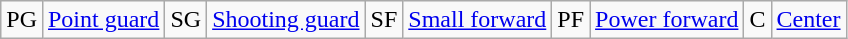<table class=wikitable>
<tr>
<td>PG</td>
<td><a href='#'>Point guard</a></td>
<td>SG</td>
<td><a href='#'>Shooting guard</a></td>
<td>SF</td>
<td><a href='#'>Small forward</a></td>
<td>PF</td>
<td><a href='#'>Power forward</a></td>
<td>C</td>
<td><a href='#'>Center</a></td>
</tr>
</table>
